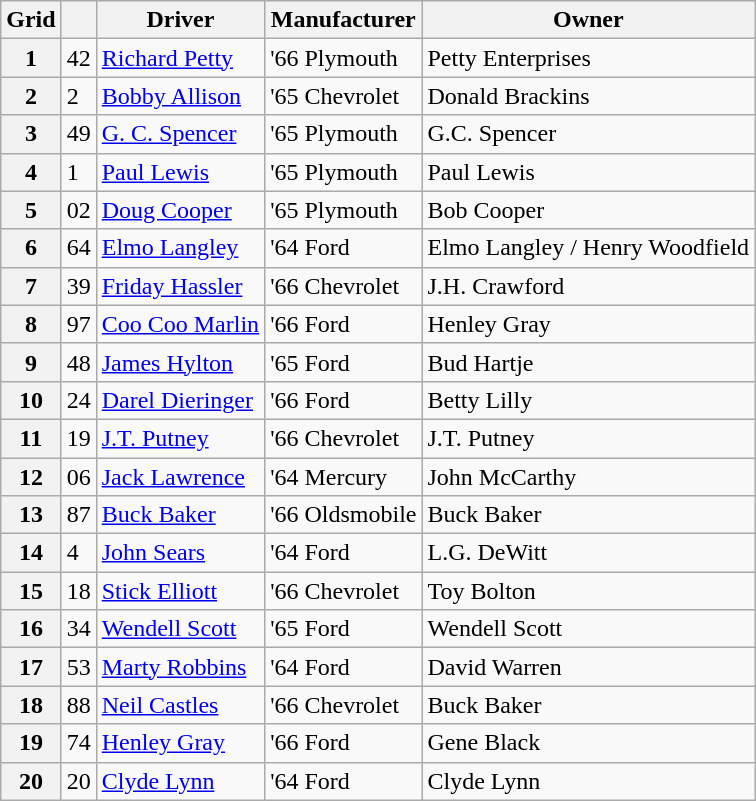<table class="wikitable">
<tr>
<th>Grid</th>
<th></th>
<th>Driver</th>
<th>Manufacturer</th>
<th>Owner</th>
</tr>
<tr>
<th>1</th>
<td>42</td>
<td><a href='#'>Richard Petty</a></td>
<td>'66 Plymouth</td>
<td>Petty Enterprises</td>
</tr>
<tr>
<th>2</th>
<td>2</td>
<td><a href='#'>Bobby Allison</a></td>
<td>'65 Chevrolet</td>
<td>Donald Brackins</td>
</tr>
<tr>
<th>3</th>
<td>49</td>
<td><a href='#'>G. C. Spencer</a></td>
<td>'65 Plymouth</td>
<td>G.C. Spencer</td>
</tr>
<tr>
<th>4</th>
<td>1</td>
<td><a href='#'>Paul Lewis</a></td>
<td>'65 Plymouth</td>
<td>Paul Lewis</td>
</tr>
<tr>
<th>5</th>
<td>02</td>
<td><a href='#'>Doug Cooper</a></td>
<td>'65 Plymouth</td>
<td>Bob Cooper</td>
</tr>
<tr>
<th>6</th>
<td>64</td>
<td><a href='#'>Elmo Langley</a></td>
<td>'64 Ford</td>
<td>Elmo Langley / Henry Woodfield</td>
</tr>
<tr>
<th>7</th>
<td>39</td>
<td><a href='#'>Friday Hassler</a></td>
<td>'66 Chevrolet</td>
<td>J.H. Crawford</td>
</tr>
<tr>
<th>8</th>
<td>97</td>
<td><a href='#'>Coo Coo Marlin</a></td>
<td>'66 Ford</td>
<td>Henley Gray</td>
</tr>
<tr>
<th>9</th>
<td>48</td>
<td><a href='#'>James Hylton</a></td>
<td>'65 Ford</td>
<td>Bud Hartje</td>
</tr>
<tr>
<th>10</th>
<td>24</td>
<td><a href='#'>Darel Dieringer</a></td>
<td>'66 Ford</td>
<td>Betty Lilly</td>
</tr>
<tr>
<th>11</th>
<td>19</td>
<td><a href='#'>J.T. Putney</a></td>
<td>'66 Chevrolet</td>
<td>J.T. Putney</td>
</tr>
<tr>
<th>12</th>
<td>06</td>
<td><a href='#'>Jack Lawrence</a></td>
<td>'64 Mercury</td>
<td>John McCarthy</td>
</tr>
<tr>
<th>13</th>
<td>87</td>
<td><a href='#'>Buck Baker</a></td>
<td>'66 Oldsmobile</td>
<td>Buck Baker</td>
</tr>
<tr>
<th>14</th>
<td>4</td>
<td><a href='#'>John Sears</a></td>
<td>'64 Ford</td>
<td>L.G. DeWitt</td>
</tr>
<tr>
<th>15</th>
<td>18</td>
<td><a href='#'>Stick Elliott</a></td>
<td>'66 Chevrolet</td>
<td>Toy Bolton</td>
</tr>
<tr>
<th>16</th>
<td>34</td>
<td><a href='#'>Wendell Scott</a></td>
<td>'65 Ford</td>
<td>Wendell Scott</td>
</tr>
<tr>
<th>17</th>
<td>53</td>
<td><a href='#'>Marty Robbins</a></td>
<td>'64 Ford</td>
<td>David Warren</td>
</tr>
<tr>
<th>18</th>
<td>88</td>
<td><a href='#'>Neil Castles</a></td>
<td>'66 Chevrolet</td>
<td>Buck Baker</td>
</tr>
<tr>
<th>19</th>
<td>74</td>
<td><a href='#'>Henley Gray</a></td>
<td>'66 Ford</td>
<td>Gene Black</td>
</tr>
<tr>
<th>20</th>
<td>20</td>
<td><a href='#'>Clyde Lynn</a></td>
<td>'64 Ford</td>
<td>Clyde Lynn</td>
</tr>
</table>
